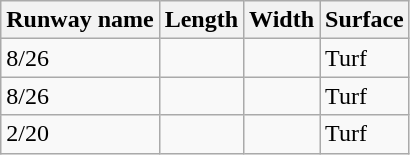<table class="wikitable">
<tr>
<th>Runway name</th>
<th>Length</th>
<th>Width</th>
<th>Surface</th>
</tr>
<tr>
<td>8/26</td>
<td></td>
<td></td>
<td>Turf</td>
</tr>
<tr>
<td>8/26</td>
<td></td>
<td></td>
<td>Turf</td>
</tr>
<tr>
<td>2/20</td>
<td></td>
<td></td>
<td>Turf</td>
</tr>
</table>
